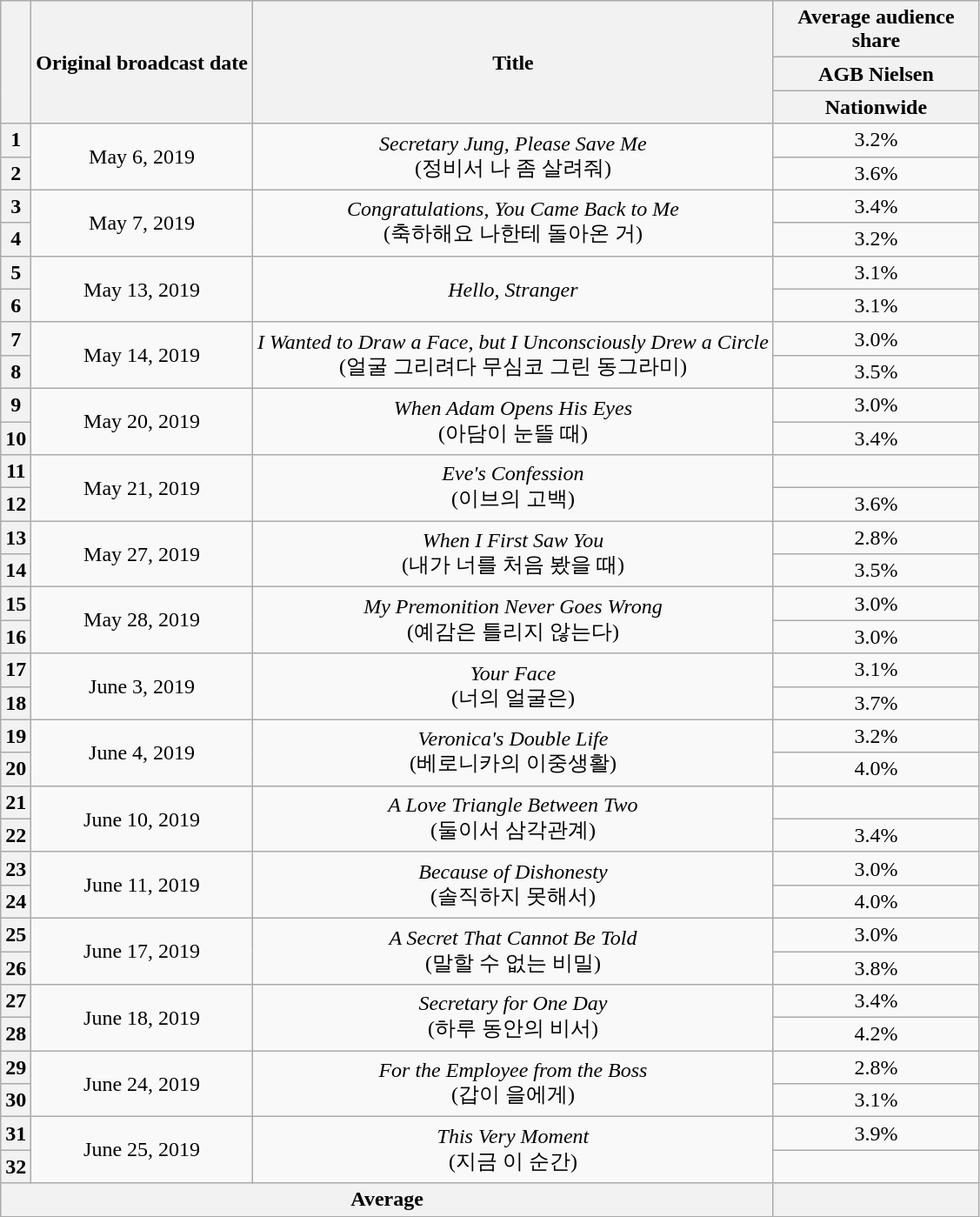<table class="wikitable" style="text-align:center">
<tr>
<th rowspan="3"></th>
<th rowspan="3">Original broadcast date</th>
<th rowspan="3">Title</th>
<th width="150">Average audience share</th>
</tr>
<tr>
<th>AGB Nielsen</th>
</tr>
<tr>
<th>Nationwide</th>
</tr>
<tr>
<th>1</th>
<td rowspan="2">May 6, 2019</td>
<td rowspan="2"><em>Secretary Jung, Please Save Me</em><br>(정비서 나 좀 살려줘)</td>
<td>3.2%</td>
</tr>
<tr>
<th>2</th>
<td>3.6%</td>
</tr>
<tr>
<th>3</th>
<td rowspan="2">May 7, 2019</td>
<td rowspan="2"><em>Congratulations, You Came Back to Me</em><br>(축하해요 나한테 돌아온 거)</td>
<td>3.4%</td>
</tr>
<tr>
<th>4</th>
<td>3.2%</td>
</tr>
<tr>
<th>5</th>
<td rowspan="2">May 13, 2019</td>
<td rowspan="2"><em>Hello, Stranger</em></td>
<td>3.1%</td>
</tr>
<tr>
<th>6</th>
<td>3.1%</td>
</tr>
<tr>
<th>7</th>
<td rowspan="2">May 14, 2019</td>
<td rowspan="2"><em>I Wanted to Draw a Face, but I Unconsciously Drew a Circle</em><br>(얼굴 그리려다 무심코 그린 동그라미)</td>
<td>3.0%</td>
</tr>
<tr>
<th>8</th>
<td>3.5%</td>
</tr>
<tr>
<th>9</th>
<td rowspan="2">May 20, 2019</td>
<td rowspan="2"><em>When Adam Opens His Eyes</em><br>(아담이 눈뜰 때)</td>
<td>3.0%</td>
</tr>
<tr>
<th>10</th>
<td>3.4%</td>
</tr>
<tr>
<th>11</th>
<td rowspan="2">May 21, 2019</td>
<td rowspan="2"><em>Eve's Confession</em><br>(이브의 고백)</td>
<td></td>
</tr>
<tr>
<th>12</th>
<td>3.6%</td>
</tr>
<tr>
<th>13</th>
<td rowspan="2">May 27, 2019</td>
<td rowspan="2"><em>When I First Saw You</em><br>(내가 너를 처음 봤을 때)</td>
<td>2.8%</td>
</tr>
<tr>
<th>14</th>
<td>3.5%</td>
</tr>
<tr>
<th>15</th>
<td rowspan="2">May 28, 2019</td>
<td rowspan="2"><em>My Premonition Never Goes Wrong</em><br>(예감은 틀리지 않는다)</td>
<td>3.0%</td>
</tr>
<tr>
<th>16</th>
<td>3.0%</td>
</tr>
<tr>
<th>17</th>
<td rowspan="2">June 3, 2019</td>
<td rowspan="2"><em>Your Face</em><br>(너의 얼굴은)</td>
<td>3.1%</td>
</tr>
<tr>
<th>18</th>
<td>3.7%</td>
</tr>
<tr>
<th>19</th>
<td rowspan="2">June 4, 2019</td>
<td rowspan="2"><em>Veronica's Double Life</em><br>(베로니카의 이중생활)</td>
<td>3.2%</td>
</tr>
<tr>
<th>20</th>
<td>4.0%</td>
</tr>
<tr>
<th>21</th>
<td rowspan="2">June 10, 2019</td>
<td rowspan="2"><em>A Love Triangle Between Two</em><br>(둘이서 삼각관계)</td>
<td></td>
</tr>
<tr>
<th>22</th>
<td>3.4%</td>
</tr>
<tr>
<th>23</th>
<td rowspan="2">June 11, 2019</td>
<td rowspan="2"><em>Because of Dishonesty</em><br>(솔직하지 못해서)</td>
<td>3.0%</td>
</tr>
<tr>
<th>24</th>
<td>4.0%</td>
</tr>
<tr>
<th>25</th>
<td rowspan="2">June 17, 2019</td>
<td rowspan="2"><em>A Secret That Cannot Be Told</em><br>(말할 수 없는 비밀)</td>
<td>3.0%</td>
</tr>
<tr>
<th>26</th>
<td>3.8%</td>
</tr>
<tr>
<th>27</th>
<td rowspan="2">June 18, 2019</td>
<td rowspan="2"><em>Secretary for One Day</em><br>(하루 동안의 비서)</td>
<td>3.4%</td>
</tr>
<tr>
<th>28</th>
<td>4.2%</td>
</tr>
<tr>
<th>29</th>
<td rowspan="2">June 24, 2019</td>
<td rowspan="2"><em>For the Employee from the Boss</em><br>(갑이 을에게)</td>
<td>2.8%</td>
</tr>
<tr>
<th>30</th>
<td>3.1%</td>
</tr>
<tr>
<th>31</th>
<td rowspan="2">June 25, 2019</td>
<td rowspan="2"><em>This Very Moment</em><br>(지금 이 순간)</td>
<td>3.9%</td>
</tr>
<tr>
<th>32</th>
<td></td>
</tr>
<tr>
<th colspan="3">Average</th>
<th></th>
</tr>
</table>
